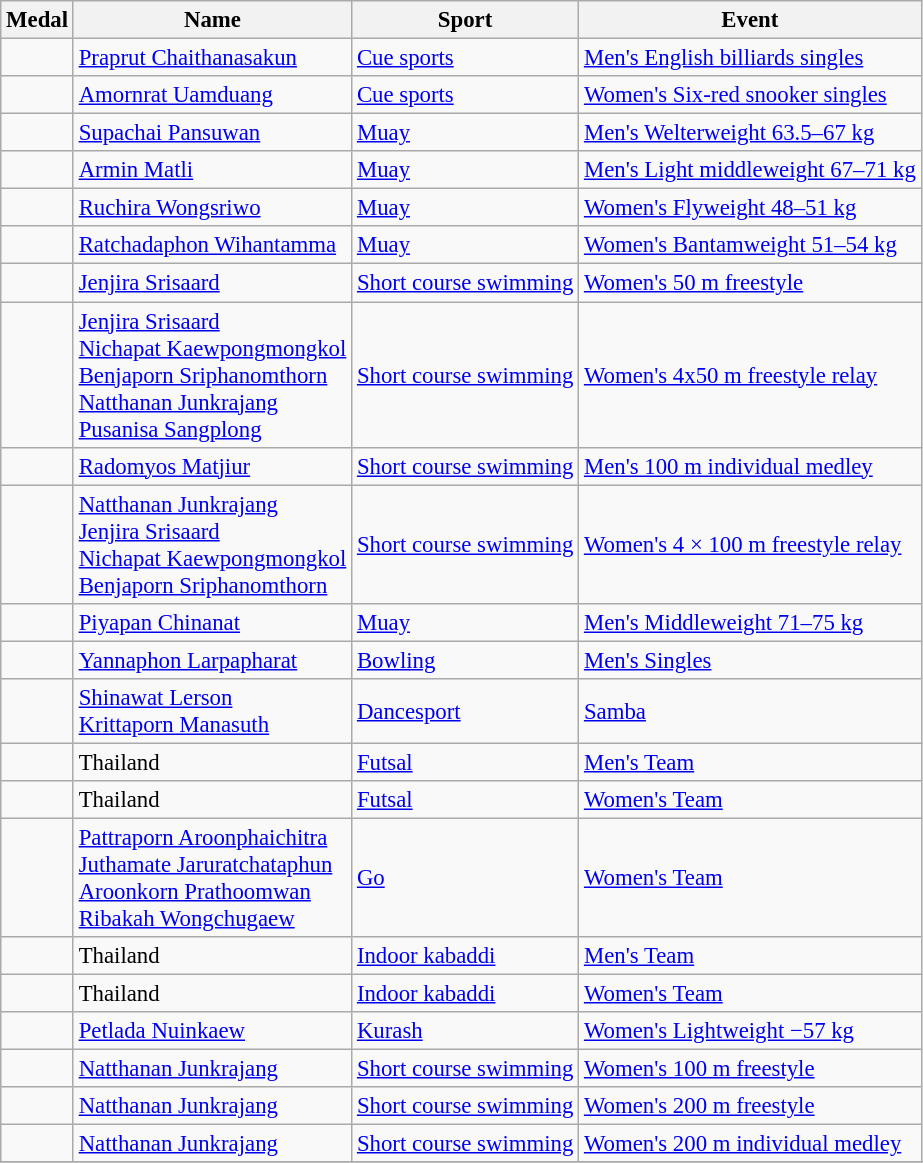<table class="wikitable sortable" style="font-size:95%">
<tr>
<th>Medal</th>
<th>Name</th>
<th>Sport</th>
<th>Event</th>
</tr>
<tr>
<td></td>
<td><a href='#'>Praprut Chaithanasakun</a></td>
<td><a href='#'>Cue sports</a></td>
<td><a href='#'>Men's English billiards singles</a></td>
</tr>
<tr>
<td></td>
<td><a href='#'>Amornrat Uamduang</a></td>
<td><a href='#'>Cue sports</a></td>
<td><a href='#'>Women's Six-red snooker singles</a></td>
</tr>
<tr>
<td></td>
<td><a href='#'>Supachai Pansuwan</a></td>
<td><a href='#'>Muay</a></td>
<td><a href='#'>Men's Welterweight 63.5–67 kg</a></td>
</tr>
<tr>
<td></td>
<td><a href='#'>Armin Matli</a></td>
<td><a href='#'>Muay</a></td>
<td><a href='#'>Men's Light middleweight 67–71 kg</a></td>
</tr>
<tr>
<td></td>
<td><a href='#'>Ruchira Wongsriwo</a></td>
<td><a href='#'>Muay</a></td>
<td><a href='#'>Women's Flyweight 48–51 kg</a></td>
</tr>
<tr>
<td></td>
<td><a href='#'>Ratchadaphon Wihantamma</a></td>
<td><a href='#'>Muay</a></td>
<td><a href='#'>Women's  Bantamweight 51–54 kg</a></td>
</tr>
<tr>
<td></td>
<td><a href='#'>Jenjira Srisaard</a></td>
<td><a href='#'>Short course swimming</a></td>
<td><a href='#'>Women's 50 m freestyle</a></td>
</tr>
<tr>
<td></td>
<td><a href='#'>Jenjira Srisaard</a><br> <a href='#'>Nichapat Kaewpongmongkol</a> <br><a href='#'>Benjaporn Sriphanomthorn</a> <br><a href='#'>Natthanan Junkrajang</a> <br><a href='#'>Pusanisa Sangplong</a></td>
<td><a href='#'>Short course swimming</a></td>
<td><a href='#'>Women's 4x50 m freestyle relay</a></td>
</tr>
<tr>
<td></td>
<td><a href='#'>Radomyos Matjiur</a></td>
<td><a href='#'>Short course swimming</a></td>
<td><a href='#'>Men's 100 m individual medley</a></td>
</tr>
<tr>
<td></td>
<td><a href='#'>Natthanan Junkrajang</a><br> <a href='#'>Jenjira Srisaard</a><br> <a href='#'>Nichapat Kaewpongmongkol</a><br> <a href='#'>Benjaporn Sriphanomthorn</a></td>
<td><a href='#'>Short course swimming</a></td>
<td><a href='#'>Women's 4 × 100 m freestyle relay</a></td>
</tr>
<tr>
<td></td>
<td><a href='#'>Piyapan Chinanat</a></td>
<td><a href='#'>Muay</a></td>
<td><a href='#'>Men's Middleweight 71–75 kg</a></td>
</tr>
<tr>
<td></td>
<td><a href='#'>Yannaphon Larpapharat</a></td>
<td><a href='#'>Bowling</a></td>
<td><a href='#'>Men's Singles</a></td>
</tr>
<tr>
<td></td>
<td><a href='#'>Shinawat Lerson</a><br> <a href='#'>Krittaporn Manasuth</a></td>
<td><a href='#'>Dancesport</a></td>
<td><a href='#'>Samba</a></td>
</tr>
<tr>
<td></td>
<td>Thailand</td>
<td><a href='#'>Futsal</a></td>
<td><a href='#'>Men's Team</a></td>
</tr>
<tr>
<td></td>
<td>Thailand</td>
<td><a href='#'>Futsal</a></td>
<td><a href='#'>Women's Team</a></td>
</tr>
<tr>
<td></td>
<td><a href='#'>Pattraporn Aroonphaichitra</a><br><a href='#'>Juthamate Jaruratchataphun</a><br><a href='#'>Aroonkorn Prathoomwan</a><br><a href='#'>Ribakah Wongchugaew</a></td>
<td><a href='#'>Go</a></td>
<td><a href='#'>Women's Team</a></td>
</tr>
<tr>
<td></td>
<td>Thailand</td>
<td><a href='#'>Indoor kabaddi</a></td>
<td><a href='#'>Men's Team</a></td>
</tr>
<tr>
<td></td>
<td>Thailand</td>
<td><a href='#'>Indoor kabaddi</a></td>
<td><a href='#'>Women's Team</a></td>
</tr>
<tr>
<td></td>
<td><a href='#'>Petlada Nuinkaew</a></td>
<td><a href='#'>Kurash</a></td>
<td><a href='#'>Women's Lightweight −57 kg</a></td>
</tr>
<tr>
<td></td>
<td><a href='#'>Natthanan Junkrajang</a></td>
<td><a href='#'>Short course swimming</a></td>
<td><a href='#'>Women's 100 m freestyle</a></td>
</tr>
<tr>
<td></td>
<td><a href='#'>Natthanan Junkrajang</a></td>
<td><a href='#'>Short course swimming</a></td>
<td><a href='#'>Women's 200 m freestyle</a></td>
</tr>
<tr>
<td></td>
<td><a href='#'>Natthanan Junkrajang</a></td>
<td><a href='#'>Short course swimming</a></td>
<td><a href='#'>Women's 200 m individual medley</a></td>
</tr>
<tr>
</tr>
</table>
